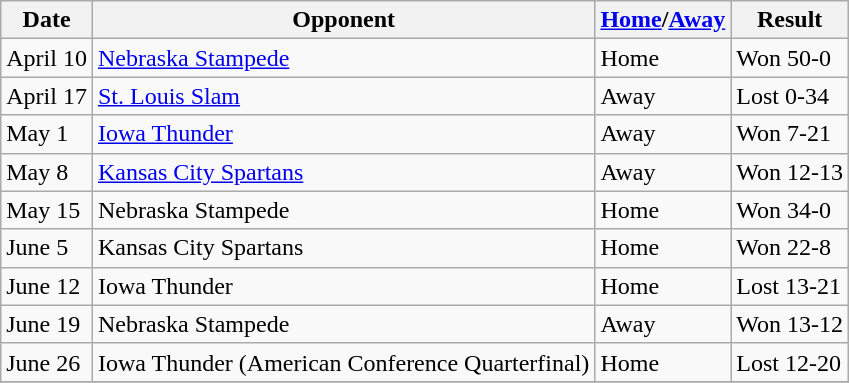<table class="wikitable">
<tr>
<th>Date</th>
<th>Opponent</th>
<th><a href='#'>Home</a>/<a href='#'>Away</a></th>
<th>Result</th>
</tr>
<tr>
<td>April 10</td>
<td><a href='#'>Nebraska Stampede</a></td>
<td>Home</td>
<td>Won 50-0</td>
</tr>
<tr>
<td>April 17</td>
<td><a href='#'>St. Louis Slam</a></td>
<td>Away</td>
<td>Lost 0-34</td>
</tr>
<tr>
<td>May 1</td>
<td><a href='#'>Iowa Thunder</a></td>
<td>Away</td>
<td>Won 7-21</td>
</tr>
<tr>
<td>May 8</td>
<td><a href='#'>Kansas City Spartans</a></td>
<td>Away</td>
<td>Won 12-13</td>
</tr>
<tr>
<td>May 15</td>
<td>Nebraska Stampede</td>
<td>Home</td>
<td>Won 34-0</td>
</tr>
<tr>
<td>June 5</td>
<td>Kansas City Spartans</td>
<td>Home</td>
<td>Won 22-8</td>
</tr>
<tr>
<td>June 12</td>
<td>Iowa Thunder</td>
<td>Home</td>
<td>Lost 13-21</td>
</tr>
<tr>
<td>June 19</td>
<td>Nebraska Stampede</td>
<td>Away</td>
<td>Won 13-12</td>
</tr>
<tr>
<td>June 26</td>
<td>Iowa Thunder (American Conference Quarterfinal)</td>
<td>Home</td>
<td>Lost 12-20</td>
</tr>
<tr>
</tr>
</table>
